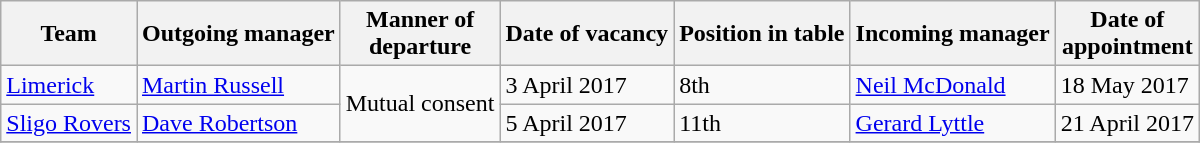<table class="wikitable sortable">
<tr>
<th>Team</th>
<th>Outgoing manager</th>
<th>Manner of<br>departure</th>
<th>Date of vacancy</th>
<th>Position in table</th>
<th>Incoming manager</th>
<th>Date of<br>appointment</th>
</tr>
<tr>
<td><a href='#'>Limerick</a></td>
<td> <a href='#'>Martin Russell</a></td>
<td rowspan=2>Mutual consent</td>
<td>3 April 2017</td>
<td>8th</td>
<td> <a href='#'>Neil McDonald</a></td>
<td>18 May 2017</td>
</tr>
<tr>
<td><a href='#'>Sligo Rovers</a></td>
<td> <a href='#'>Dave Robertson</a></td>
<td>5 April 2017</td>
<td>11th</td>
<td> <a href='#'>Gerard Lyttle</a></td>
<td>21 April 2017</td>
</tr>
<tr>
</tr>
</table>
